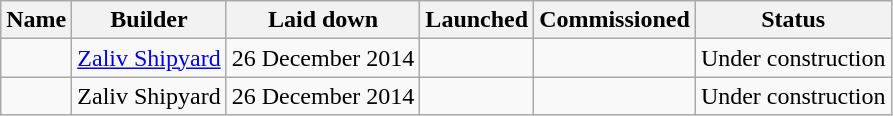<table class="wikitable">
<tr>
<th>Name</th>
<th>Builder</th>
<th>Laid down</th>
<th>Launched</th>
<th>Commissioned</th>
<th>Status</th>
</tr>
<tr>
<td></td>
<td><a href='#'>Zaliv Shipyard</a></td>
<td>26 December 2014</td>
<td></td>
<td></td>
<td>Under construction</td>
</tr>
<tr>
<td></td>
<td>Zaliv Shipyard</td>
<td>26 December 2014</td>
<td></td>
<td></td>
<td>Under construction</td>
</tr>
</table>
